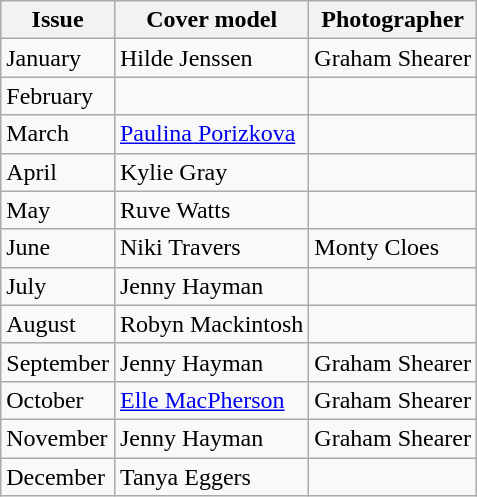<table class="wikitable">
<tr>
<th>Issue</th>
<th>Cover model</th>
<th>Photographer</th>
</tr>
<tr>
<td>January</td>
<td>Hilde Jenssen</td>
<td>Graham Shearer</td>
</tr>
<tr>
<td>February</td>
<td></td>
<td></td>
</tr>
<tr>
<td>March</td>
<td><a href='#'>Paulina Porizkova</a></td>
<td></td>
</tr>
<tr>
<td>April</td>
<td>Kylie Gray</td>
<td></td>
</tr>
<tr>
<td>May</td>
<td>Ruve Watts</td>
<td></td>
</tr>
<tr>
<td>June</td>
<td>Niki Travers</td>
<td>Monty Cloes</td>
</tr>
<tr>
<td>July</td>
<td>Jenny Hayman</td>
<td></td>
</tr>
<tr>
<td>August</td>
<td>Robyn Mackintosh</td>
<td></td>
</tr>
<tr>
<td>September</td>
<td>Jenny Hayman</td>
<td>Graham Shearer</td>
</tr>
<tr>
<td>October</td>
<td><a href='#'>Elle MacPherson</a></td>
<td>Graham Shearer</td>
</tr>
<tr>
<td>November</td>
<td>Jenny Hayman</td>
<td>Graham Shearer</td>
</tr>
<tr>
<td>December</td>
<td>Tanya Eggers</td>
<td></td>
</tr>
</table>
